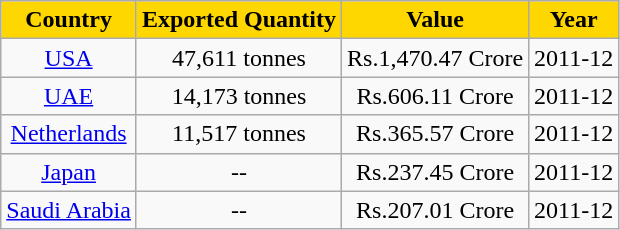<table class="wikitable plainrowheaders unsortable" style="text-align:center">
<tr>
<th scope="col" rowspan="1" style="background:Gold;">Country</th>
<th scope="col" rowspan="1" style="background:Gold;">Exported Quantity</th>
<th scope="col" rowspan="1" style="background:Gold;">Value</th>
<th scope="col" rowspan="1" style="background:Gold;">Year</th>
</tr>
<tr>
<td valign="center"><a href='#'>USA</a></td>
<td valign="center">47,611 tonnes</td>
<td valign="center">Rs.1,470.47 Crore</td>
<td valign="center">2011-12</td>
</tr>
<tr>
<td valign="center"><a href='#'>UAE</a></td>
<td valign="center">14,173 tonnes</td>
<td valign="center">Rs.606.11 Crore</td>
<td valign="center">2011-12</td>
</tr>
<tr>
<td valign="center"><a href='#'>Netherlands</a></td>
<td valign="center">11,517 tonnes</td>
<td valign="center">Rs.365.57 Crore</td>
<td valign="center">2011-12</td>
</tr>
<tr>
<td valign="center"><a href='#'>Japan</a></td>
<td valign="center">--</td>
<td valign="center">Rs.237.45 Crore</td>
<td valign="center">2011-12</td>
</tr>
<tr>
<td valign="center"><a href='#'>Saudi Arabia</a></td>
<td valign="center">--</td>
<td valign="center">Rs.207.01 Crore</td>
<td valign="center">2011-12</td>
</tr>
</table>
